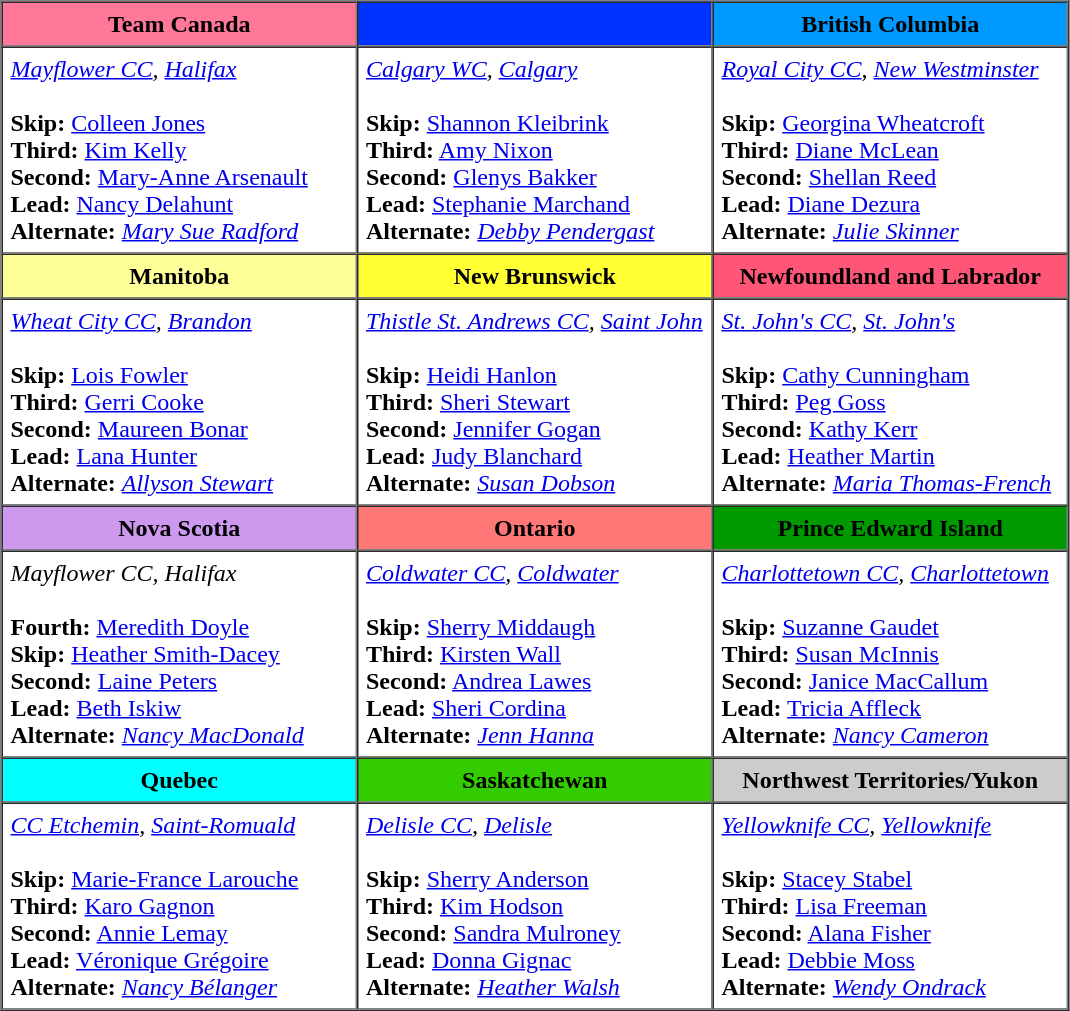<table border=1 cellpadding=5 cellspacing=0>
<tr>
<th bgcolor="#ff7799" width="225">Team Canada</th>
<th bgcolor="#0033ff" width="225"></th>
<th bgcolor="#0099ff" width="225">British Columbia</th>
</tr>
<tr align=center>
<td align=left><em><a href='#'>Mayflower CC</a>, <a href='#'>Halifax</a></em><br><br><strong>Skip:</strong> <a href='#'>Colleen Jones</a><br>
<strong>Third:</strong> <a href='#'>Kim Kelly</a><br>
<strong>Second:</strong> <a href='#'>Mary-Anne Arsenault</a><br>
<strong>Lead:</strong> <a href='#'>Nancy Delahunt</a><br>
<strong>Alternate:</strong> <em><a href='#'>Mary Sue Radford</a></em></td>
<td align=left><em><a href='#'>Calgary WC</a>, <a href='#'>Calgary</a></em><br><br><strong>Skip:</strong> <a href='#'>Shannon Kleibrink</a><br>
<strong>Third:</strong> <a href='#'>Amy Nixon</a><br>
<strong>Second:</strong> <a href='#'>Glenys Bakker</a><br>
<strong>Lead:</strong> <a href='#'>Stephanie Marchand</a><br>
<strong>Alternate:</strong> <em><a href='#'>Debby Pendergast</a></em></td>
<td align=left><em><a href='#'>Royal City CC</a>, <a href='#'>New Westminster</a></em><br><br><strong>Skip:</strong> <a href='#'>Georgina Wheatcroft</a><br>
<strong>Third:</strong> <a href='#'>Diane McLean</a><br>
<strong>Second:</strong> <a href='#'>Shellan Reed</a><br>
<strong>Lead:</strong> <a href='#'>Diane Dezura</a><br>
<strong>Alternate:</strong> <em><a href='#'>Julie Skinner</a></em></td>
</tr>
<tr border=1 cellpadding=5 cellspacing=0>
<th bgcolor="#ffff99" width="200">Manitoba</th>
<th bgcolor="#ffff33" width="200">New Brunswick</th>
<th bgcolor="#ff5577" width="200">Newfoundland and Labrador</th>
</tr>
<tr align=center>
<td align=left><em><a href='#'>Wheat City CC</a>, <a href='#'>Brandon</a></em><br><br><strong>Skip:</strong> <a href='#'>Lois Fowler</a><br>
<strong>Third:</strong> <a href='#'>Gerri Cooke</a><br>
<strong>Second:</strong> <a href='#'>Maureen Bonar</a><br>
<strong>Lead:</strong> <a href='#'>Lana Hunter</a><br>
<strong>Alternate:</strong> <em><a href='#'>Allyson Stewart</a></em></td>
<td align=left><em><a href='#'>Thistle St. Andrews CC</a>, <a href='#'>Saint John</a></em><br><br><strong>Skip:</strong> <a href='#'>Heidi Hanlon</a><br>
<strong>Third:</strong> <a href='#'>Sheri Stewart</a><br>
<strong>Second:</strong> <a href='#'>Jennifer Gogan</a><br>
<strong>Lead:</strong> <a href='#'>Judy Blanchard</a><br>
<strong>Alternate:</strong> <em><a href='#'>Susan Dobson</a></em></td>
<td align=left><em><a href='#'>St. John's CC</a>, <a href='#'>St. John's</a></em><br><br><strong>Skip:</strong> <a href='#'>Cathy Cunningham</a><br>
<strong>Third:</strong> <a href='#'>Peg Goss</a><br>
<strong>Second:</strong> <a href='#'>Kathy Kerr</a><br>
<strong>Lead:</strong> <a href='#'>Heather Martin</a><br>
<strong>Alternate:</strong> <em><a href='#'>Maria Thomas-French</a></em></td>
</tr>
<tr border=1 cellpadding=5 cellspacing=0>
<th bgcolor="#cc99ee" width="200">Nova Scotia</th>
<th bgcolor="#ff7777" width="200">Ontario</th>
<th bgcolor="#009900" width="200">Prince Edward Island</th>
</tr>
<tr align=center>
<td align=left><em>Mayflower CC, Halifax</em><br><br><strong>Fourth:</strong> <a href='#'>Meredith Doyle</a><br>
<strong>Skip:</strong> <a href='#'>Heather Smith-Dacey</a><br>
<strong>Second:</strong> <a href='#'>Laine Peters</a><br>
<strong>Lead:</strong> <a href='#'>Beth Iskiw</a><br>
<strong>Alternate:</strong> <em><a href='#'>Nancy MacDonald</a></em></td>
<td align=left><em><a href='#'>Coldwater CC</a>, <a href='#'>Coldwater</a></em><br><br><strong>Skip:</strong> <a href='#'>Sherry Middaugh</a><br>
<strong>Third:</strong> <a href='#'>Kirsten Wall</a><br>
<strong>Second:</strong> <a href='#'>Andrea Lawes</a><br>
<strong>Lead:</strong> <a href='#'>Sheri Cordina</a><br>
<strong>Alternate:</strong> <em><a href='#'>Jenn Hanna</a></em></td>
<td align=left><em><a href='#'>Charlottetown CC</a>, <a href='#'>Charlottetown</a></em><br><br><strong>Skip:</strong> <a href='#'>Suzanne Gaudet</a><br>
<strong>Third:</strong> <a href='#'>Susan McInnis</a><br>
<strong>Second:</strong> <a href='#'>Janice MacCallum</a><br>
<strong>Lead:</strong> <a href='#'>Tricia Affleck</a><br>
<strong>Alternate:</strong> <em><a href='#'>Nancy Cameron</a></em></td>
</tr>
<tr border=1 cellpadding=5 cellspacing=0>
<th bgcolor="#00ffff" width="200">Quebec</th>
<th bgcolor="#33cc00" width="200">Saskatchewan</th>
<th bgcolor="#cccccc" width="200">Northwest Territories/Yukon</th>
</tr>
<tr align=center>
<td align=left><em><a href='#'>CC Etchemin</a>, <a href='#'>Saint-Romuald</a></em><br><br><strong>Skip:</strong> <a href='#'>Marie-France Larouche</a><br>
<strong>Third:</strong> <a href='#'>Karo Gagnon</a><br>
<strong>Second:</strong> <a href='#'>Annie Lemay</a><br>
<strong>Lead:</strong> <a href='#'>Véronique Grégoire</a><br>
<strong>Alternate:</strong> <em><a href='#'>Nancy Bélanger</a></em></td>
<td align=left><em><a href='#'>Delisle CC</a>, <a href='#'>Delisle</a></em><br><br><strong>Skip:</strong> <a href='#'>Sherry Anderson</a><br>
<strong>Third:</strong> <a href='#'>Kim Hodson</a><br>
<strong>Second:</strong> <a href='#'>Sandra Mulroney</a><br>
<strong>Lead:</strong> <a href='#'>Donna Gignac</a><br>
<strong>Alternate:</strong> <em><a href='#'>Heather Walsh</a></em></td>
<td align=left><em><a href='#'>Yellowknife CC</a>, <a href='#'>Yellowknife</a></em><br><br><strong>Skip:</strong> <a href='#'>Stacey Stabel</a><br>
<strong>Third:</strong> <a href='#'>Lisa Freeman</a><br>
<strong>Second:</strong> <a href='#'>Alana Fisher</a><br>
<strong>Lead:</strong> <a href='#'>Debbie Moss</a><br>
<strong>Alternate:</strong> <em><a href='#'>Wendy Ondrack</a></em></td>
</tr>
</table>
